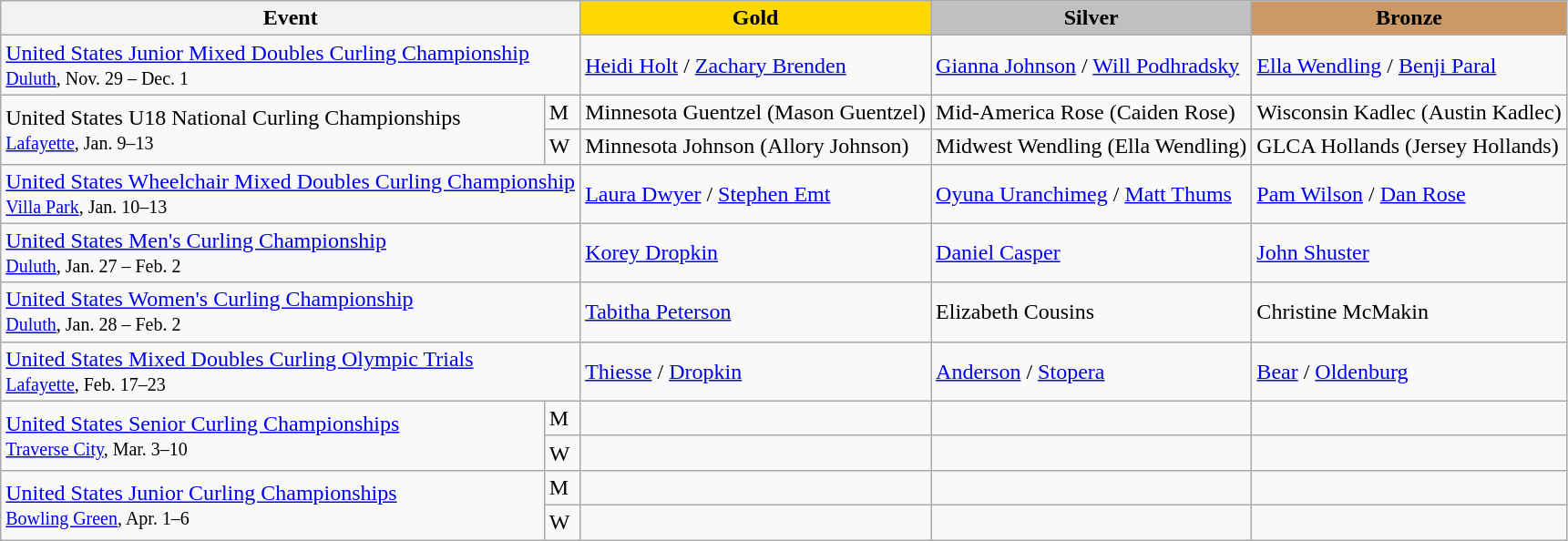<table class="wikitable">
<tr>
<th colspan="2">Event</th>
<th style="background:gold">Gold</th>
<th style="background:silver">Silver</th>
<th style="background:#cc9966">Bronze</th>
</tr>
<tr>
<td colspan="2"><a href='#'>United States Junior Mixed Doubles Curling Championship</a> <br> <small><a href='#'>Duluth</a>, Nov. 29 – Dec. 1</small></td>
<td><a href='#'>Heidi Holt</a> / <a href='#'>Zachary Brenden</a></td>
<td><a href='#'>Gianna Johnson</a> / <a href='#'>Will Podhradsky</a></td>
<td><a href='#'>Ella Wendling</a> / <a href='#'>Benji Paral</a></td>
</tr>
<tr>
<td rowspan="2">United States U18 National Curling Championships <br> <small><a href='#'>Lafayette</a>, Jan. 9–13</small></td>
<td>M</td>
<td>Minnesota Guentzel (Mason Guentzel)</td>
<td>Mid-America Rose (Caiden Rose)</td>
<td>Wisconsin Kadlec (Austin Kadlec)</td>
</tr>
<tr>
<td>W</td>
<td>Minnesota Johnson (Allory Johnson)</td>
<td>Midwest Wendling (Ella Wendling)</td>
<td>GLCA Hollands (Jersey Hollands)</td>
</tr>
<tr>
<td colspan="2"><a href='#'>United States Wheelchair Mixed Doubles Curling Championship</a> <br> <small><a href='#'>Villa Park</a>, Jan. 10–13</small></td>
<td><a href='#'>Laura Dwyer</a> / <a href='#'>Stephen Emt</a></td>
<td><a href='#'>Oyuna Uranchimeg</a> / <a href='#'>Matt Thums</a></td>
<td><a href='#'>Pam Wilson</a> / <a href='#'>Dan Rose</a></td>
</tr>
<tr>
<td colspan="2"><a href='#'>United States Men's Curling Championship</a> <br> <small><a href='#'>Duluth</a>, Jan. 27 – Feb. 2</small></td>
<td> <a href='#'>Korey Dropkin</a></td>
<td> <a href='#'>Daniel Casper</a></td>
<td> <a href='#'>John Shuster</a></td>
</tr>
<tr>
<td colspan="2"><a href='#'>United States Women's Curling Championship</a> <br> <small><a href='#'>Duluth</a>, Jan. 28 – Feb. 2</small></td>
<td> <a href='#'>Tabitha Peterson</a></td>
<td> Elizabeth Cousins</td>
<td> Christine McMakin</td>
</tr>
<tr>
<td colspan="2"><a href='#'>United States Mixed Doubles Curling Olympic Trials</a> <br> <small><a href='#'>Lafayette</a>, Feb. 17–23</small></td>
<td> <a href='#'>Thiesse</a> / <a href='#'>Dropkin</a></td>
<td> <a href='#'>Anderson</a> / <a href='#'>Stopera</a></td>
<td> <a href='#'>Bear</a> / <a href='#'>Oldenburg</a></td>
</tr>
<tr>
<td rowspan="2"><a href='#'>United States Senior Curling Championships</a> <br> <small><a href='#'>Traverse City</a>, Mar. 3–10</small></td>
<td>M</td>
<td></td>
<td></td>
<td></td>
</tr>
<tr>
<td>W</td>
<td></td>
<td></td>
<td></td>
</tr>
<tr>
<td rowspan="2"><a href='#'>United States Junior Curling Championships</a> <br> <small><a href='#'>Bowling Green</a>, Apr. 1–6</small></td>
<td>M</td>
<td></td>
<td></td>
<td></td>
</tr>
<tr>
<td>W</td>
<td></td>
<td></td>
<td></td>
</tr>
</table>
